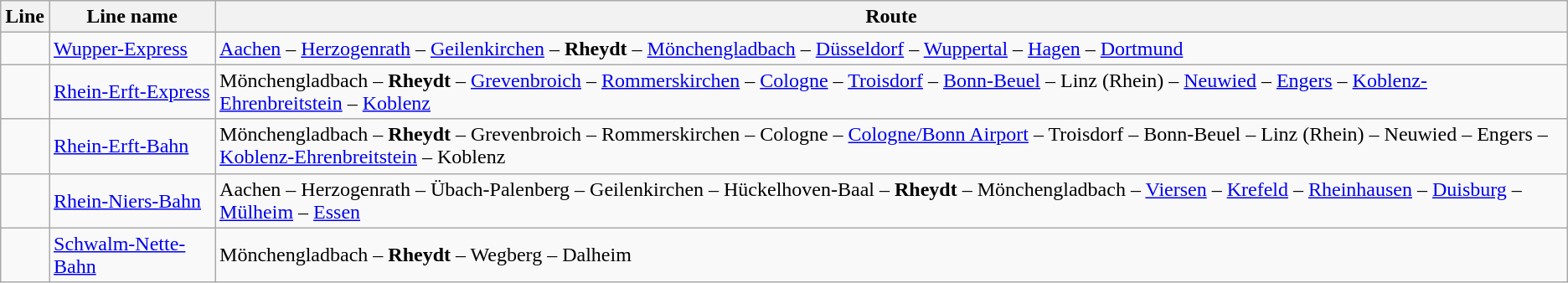<table class="wikitable">
<tr>
<th>Line</th>
<th>Line name</th>
<th colspan="3">Route</th>
</tr>
<tr>
<td></td>
<td><a href='#'>Wupper-Express</a></td>
<td colspan="2"><a href='#'>Aachen</a> – <a href='#'>Herzogenrath</a> – <a href='#'>Geilenkirchen</a> – <strong>Rheydt</strong> – <a href='#'>Mönchengladbach</a> – <a href='#'>Düsseldorf</a> – <a href='#'>Wuppertal</a> – <a href='#'>Hagen</a> – <a href='#'>Dortmund</a></td>
</tr>
<tr>
<td></td>
<td><a href='#'>Rhein-Erft-Express</a></td>
<td colspan="2">Mönchengladbach – <strong>Rheydt</strong> – <a href='#'>Grevenbroich</a> – <a href='#'>Rommerskirchen</a> – <a href='#'>Cologne</a> –  <a href='#'>Troisdorf</a> – <a href='#'>Bonn-Beuel</a> – Linz (Rhein) – <a href='#'>Neuwied</a> – <a href='#'>Engers</a> – <a href='#'>Koblenz-Ehrenbreitstein</a> – <a href='#'>Koblenz</a></td>
</tr>
<tr>
<td></td>
<td><a href='#'>Rhein-Erft-Bahn</a></td>
<td colspan="2">Mönchengladbach – <strong>Rheydt</strong> – Grevenbroich – Rommerskirchen – Cologne – <a href='#'>Cologne/Bonn Airport</a> – Troisdorf – Bonn-Beuel – Linz (Rhein) – Neuwied – Engers – <a href='#'>Koblenz-Ehrenbreitstein</a> – Koblenz</td>
</tr>
<tr>
<td></td>
<td><a href='#'>Rhein-Niers-Bahn</a></td>
<td colspan="2">Aachen – Herzogenrath – Übach-Palenberg – Geilenkirchen – Hückelhoven-Baal – <strong>Rheydt</strong> – Mönchengladbach – <a href='#'>Viersen</a> – <a href='#'>Krefeld</a> – <a href='#'>Rheinhausen</a> – <a href='#'>Duisburg</a> – <a href='#'>Mülheim</a> – <a href='#'>Essen</a></td>
</tr>
<tr>
<td></td>
<td><a href='#'>Schwalm-Nette-Bahn</a></td>
<td colspan="2">Mönchengladbach – <strong>Rheydt</strong> – Wegberg – Dalheim</td>
</tr>
</table>
